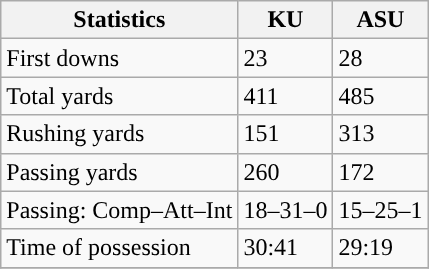<table class="wikitable" style="float: left;">
<tr>
<th>Statistics</th>
<th>KU</th>
<th>ASU</th>
</tr>
<tr>
<td>First downs</td>
<td>23</td>
<td>28</td>
</tr>
<tr>
<td>Total yards</td>
<td>411</td>
<td>485</td>
</tr>
<tr>
<td>Rushing yards</td>
<td>151</td>
<td>313</td>
</tr>
<tr>
<td>Passing yards</td>
<td>260</td>
<td>172</td>
</tr>
<tr>
<td>Passing: Comp–Att–Int</td>
<td>18–31–0</td>
<td>15–25–1</td>
</tr>
<tr>
<td>Time of possession</td>
<td>30:41</td>
<td>29:19</td>
</tr>
<tr>
</tr>
</table>
